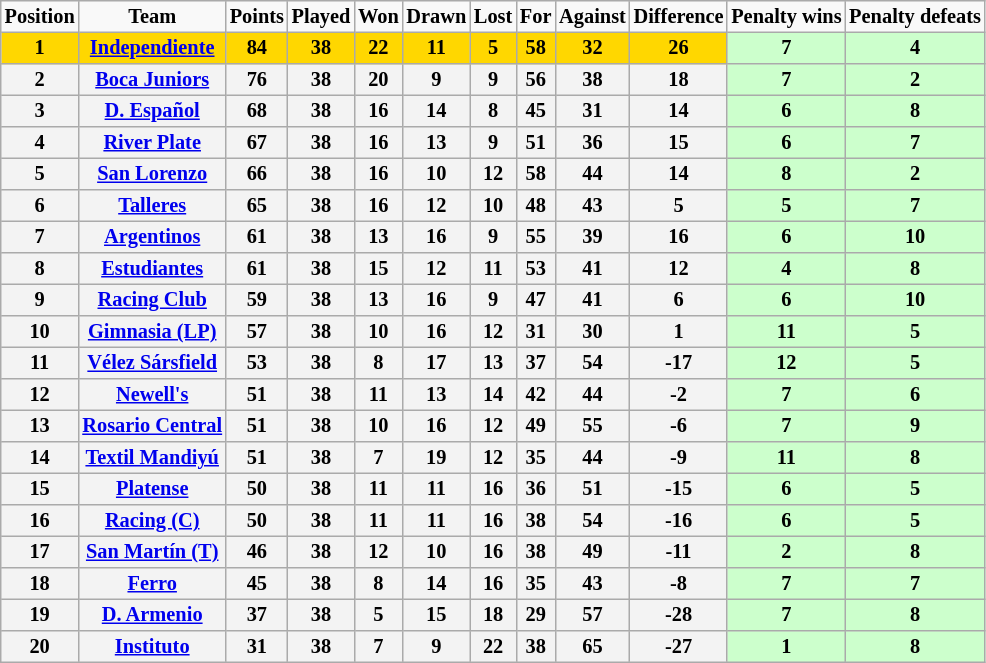<table border="2" cellpadding="2" cellspacing="0" style="margin: 0; background: #f9f9f9; border: 1px #aaa solid; border-collapse: collapse; font-size: 85%;">
<tr>
<th>Position</th>
<th>Team</th>
<th>Points</th>
<th>Played</th>
<th>Won</th>
<th>Drawn</th>
<th>Lost</th>
<th>For</th>
<th>Against</th>
<th>Difference</th>
<th>Penalty wins</th>
<th>Penalty defeats</th>
</tr>
<tr>
<th bgcolor="gold">1</th>
<th bgcolor="gold"><a href='#'>Independiente</a></th>
<th bgcolor="gold">84</th>
<th bgcolor="gold">38</th>
<th bgcolor="gold">22</th>
<th bgcolor="gold">11</th>
<th bgcolor="gold">5</th>
<th bgcolor="gold">58</th>
<th bgcolor="gold">32</th>
<th bgcolor="gold">26</th>
<th bgcolor="#CCFFCC">7</th>
<th bgcolor="#CCFFCC">4</th>
</tr>
<tr>
<th bgcolor="F3F3F3">2</th>
<th bgcolor="F3F3F3"><a href='#'>Boca Juniors</a></th>
<th bgcolor="F3F3F3">76</th>
<th bgcolor="F3F3F3">38</th>
<th bgcolor="F3F3F3">20</th>
<th bgcolor="F3F3F3">9</th>
<th bgcolor="F3F3F3">9</th>
<th bgcolor="F3F3F3">56</th>
<th bgcolor="F3F3F3">38</th>
<th bgcolor="F3F3F3">18</th>
<th bgcolor="CCFFCC">7</th>
<th bgcolor="CCFFCC">2</th>
</tr>
<tr>
<th bgcolor="F3F3F3">3</th>
<th bgcolor="F3F3F3"><a href='#'>D. Español</a></th>
<th bgcolor="F3F3F3">68</th>
<th bgcolor="F3F3F3">38</th>
<th bgcolor="F3F3F3">16</th>
<th bgcolor="F3F3F3">14</th>
<th bgcolor="F3F3F3">8</th>
<th bgcolor="F3F3F3">45</th>
<th bgcolor="F3F3F3">31</th>
<th bgcolor="F3F3F3">14</th>
<th bgcolor="CCFFCC">6</th>
<th bgcolor="CCFFCC">8</th>
</tr>
<tr>
<th bgcolor="F3F3F3">4</th>
<th bgcolor="F3F3F3"><a href='#'>River Plate</a></th>
<th bgcolor="F3F3F3">67</th>
<th bgcolor="F3F3F3">38</th>
<th bgcolor="F3F3F3">16</th>
<th bgcolor="F3F3F3">13</th>
<th bgcolor="F3F3F3">9</th>
<th bgcolor="F3F3F3">51</th>
<th bgcolor="F3F3F3">36</th>
<th bgcolor="F3F3F3">15</th>
<th bgcolor="CCFFCC">6</th>
<th bgcolor="CCFFCC">7</th>
</tr>
<tr>
<th bgcolor="F3F3F3">5</th>
<th bgcolor="F3F3F3"><a href='#'>San Lorenzo</a></th>
<th bgcolor="F3F3F3">66</th>
<th bgcolor="F3F3F3">38</th>
<th bgcolor="F3F3F3">16</th>
<th bgcolor="F3F3F3">10</th>
<th bgcolor="F3F3F3">12</th>
<th bgcolor="F3F3F3">58</th>
<th bgcolor="F3F3F3">44</th>
<th bgcolor="F3F3F3">14</th>
<th bgcolor="CCFFCC">8</th>
<th bgcolor="CCFFCC">2</th>
</tr>
<tr>
<th bgcolor="F3F3F3">6</th>
<th bgcolor="F3F3F3"><a href='#'>Talleres</a></th>
<th bgcolor="F3F3F3">65</th>
<th bgcolor="F3F3F3">38</th>
<th bgcolor="F3F3F3">16</th>
<th bgcolor="F3F3F3">12</th>
<th bgcolor="F3F3F3">10</th>
<th bgcolor="F3F3F3">48</th>
<th bgcolor="F3F3F3">43</th>
<th bgcolor="F3F3F3">5</th>
<th bgcolor="CCFFCC">5</th>
<th bgcolor="CCFFCC">7</th>
</tr>
<tr>
<th bgcolor="F3F3F3">7</th>
<th bgcolor="F3F3F3"><a href='#'>Argentinos</a></th>
<th bgcolor="F3F3F3">61</th>
<th bgcolor="F3F3F3">38</th>
<th bgcolor="F3F3F3">13</th>
<th bgcolor="F3F3F3">16</th>
<th bgcolor="F3F3F3">9</th>
<th bgcolor="F3F3F3">55</th>
<th bgcolor="F3F3F3">39</th>
<th bgcolor="F3F3F3">16</th>
<th bgcolor="CCFFCC">6</th>
<th bgcolor="CCFFCC">10</th>
</tr>
<tr>
<th bgcolor="F3F3F3">8</th>
<th bgcolor="F3F3F3"><a href='#'>Estudiantes</a></th>
<th bgcolor="F3F3F3">61</th>
<th bgcolor="F3F3F3">38</th>
<th bgcolor="F3F3F3">15</th>
<th bgcolor="F3F3F3">12</th>
<th bgcolor="F3F3F3">11</th>
<th bgcolor="F3F3F3">53</th>
<th bgcolor="F3F3F3">41</th>
<th bgcolor="F3F3F3">12</th>
<th bgcolor="CCFFCC">4</th>
<th bgcolor="CCFFCC">8</th>
</tr>
<tr>
<th bgcolor="F3F3F3">9</th>
<th bgcolor="F3F3F3"><a href='#'>Racing Club</a></th>
<th bgcolor="F3F3F3">59</th>
<th bgcolor="F3F3F3">38</th>
<th bgcolor="F3F3F3">13</th>
<th bgcolor="F3F3F3">16</th>
<th bgcolor="F3F3F3">9</th>
<th bgcolor="F3F3F3">47</th>
<th bgcolor="F3F3F3">41</th>
<th bgcolor="F3F3F3">6</th>
<th bgcolor="CCFFCC">6</th>
<th bgcolor="CCFFCC">10</th>
</tr>
<tr>
<th bgcolor="F3F3F3">10</th>
<th bgcolor="F3F3F3"><a href='#'>Gimnasia (LP)</a></th>
<th bgcolor="F3F3F3">57</th>
<th bgcolor="F3F3F3">38</th>
<th bgcolor="F3F3F3">10</th>
<th bgcolor="F3F3F3">16</th>
<th bgcolor="F3F3F3">12</th>
<th bgcolor="F3F3F3">31</th>
<th bgcolor="F3F3F3">30</th>
<th bgcolor="F3F3F3">1</th>
<th bgcolor="CCFFCC">11</th>
<th bgcolor="CCFFCC">5</th>
</tr>
<tr>
<th bgcolor="F3F3F3">11</th>
<th bgcolor="F3F3F3"><a href='#'>Vélez Sársfield</a></th>
<th bgcolor="F3F3F3">53</th>
<th bgcolor="F3F3F3">38</th>
<th bgcolor="F3F3F3">8</th>
<th bgcolor="F3F3F3">17</th>
<th bgcolor="F3F3F3">13</th>
<th bgcolor="F3F3F3">37</th>
<th bgcolor="F3F3F3">54</th>
<th bgcolor="F3F3F3">-17</th>
<th bgcolor="CCFFCC">12</th>
<th bgcolor="CCFFCC">5</th>
</tr>
<tr>
<th bgcolor="F3F3F3">12</th>
<th bgcolor="F3F3F3"><a href='#'>Newell's</a></th>
<th bgcolor="F3F3F3">51</th>
<th bgcolor="F3F3F3">38</th>
<th bgcolor="F3F3F3">11</th>
<th bgcolor="F3F3F3">13</th>
<th bgcolor="F3F3F3">14</th>
<th bgcolor="F3F3F3">42</th>
<th bgcolor="F3F3F3">44</th>
<th bgcolor="F3F3F3">-2</th>
<th bgcolor="CCFFCC">7</th>
<th bgcolor="CCFFCC">6</th>
</tr>
<tr>
<th bgcolor="F3F3F3">13</th>
<th bgcolor="F3F3F3"><a href='#'>Rosario Central</a></th>
<th bgcolor="F3F3F3">51</th>
<th bgcolor="F3F3F3">38</th>
<th bgcolor="F3F3F3">10</th>
<th bgcolor="F3F3F3">16</th>
<th bgcolor="F3F3F3">12</th>
<th bgcolor="F3F3F3">49</th>
<th bgcolor="F3F3F3">55</th>
<th bgcolor="F3F3F3">-6</th>
<th bgcolor="CCFFCC">7</th>
<th bgcolor="CCFFCC">9</th>
</tr>
<tr>
<th bgcolor="F3F3F3">14</th>
<th bgcolor="F3F3F3"><a href='#'>Textil Mandiyú</a></th>
<th bgcolor="F3F3F3">51</th>
<th bgcolor="F3F3F3">38</th>
<th bgcolor="F3F3F3">7</th>
<th bgcolor="F3F3F3">19</th>
<th bgcolor="F3F3F3">12</th>
<th bgcolor="F3F3F3">35</th>
<th bgcolor="F3F3F3">44</th>
<th bgcolor="F3F3F3">-9</th>
<th bgcolor="CCFFCC">11</th>
<th bgcolor="CCFFCC">8</th>
</tr>
<tr>
<th bgcolor="F3F3F3">15</th>
<th bgcolor="F3F3F3"><a href='#'>Platense</a></th>
<th bgcolor="F3F3F3">50</th>
<th bgcolor="F3F3F3">38</th>
<th bgcolor="F3F3F3">11</th>
<th bgcolor="F3F3F3">11</th>
<th bgcolor="F3F3F3">16</th>
<th bgcolor="F3F3F3">36</th>
<th bgcolor="F3F3F3">51</th>
<th bgcolor="F3F3F3">-15</th>
<th bgcolor="CCFFCC">6</th>
<th bgcolor="CCFFCC">5</th>
</tr>
<tr>
<th bgcolor="F3F3F3">16</th>
<th bgcolor="F3F3F3"><a href='#'>Racing (C)</a></th>
<th bgcolor="F3F3F3">50</th>
<th bgcolor="F3F3F3">38</th>
<th bgcolor="F3F3F3">11</th>
<th bgcolor="F3F3F3">11</th>
<th bgcolor="F3F3F3">16</th>
<th bgcolor="F3F3F3">38</th>
<th bgcolor="F3F3F3">54</th>
<th bgcolor="F3F3F3">-16</th>
<th bgcolor="CCFFCC">6</th>
<th bgcolor="CCFFCC">5</th>
</tr>
<tr>
<th bgcolor="F3F3F3">17</th>
<th bgcolor="F3F3F3"><a href='#'>San Martín (T)</a></th>
<th bgcolor="F3F3F3">46</th>
<th bgcolor="F3F3F3">38</th>
<th bgcolor="F3F3F3">12</th>
<th bgcolor="F3F3F3">10</th>
<th bgcolor="F3F3F3">16</th>
<th bgcolor="F3F3F3">38</th>
<th bgcolor="F3F3F3">49</th>
<th bgcolor="F3F3F3">-11</th>
<th bgcolor="CCFFCC">2</th>
<th bgcolor="CCFFCC">8</th>
</tr>
<tr>
<th bgcolor="F3F3F3">18</th>
<th bgcolor="F3F3F3"><a href='#'>Ferro</a></th>
<th bgcolor="F3F3F3">45</th>
<th bgcolor="F3F3F3">38</th>
<th bgcolor="F3F3F3">8</th>
<th bgcolor="F3F3F3">14</th>
<th bgcolor="F3F3F3">16</th>
<th bgcolor="F3F3F3">35</th>
<th bgcolor="F3F3F3">43</th>
<th bgcolor="F3F3F3">-8</th>
<th bgcolor="CCFFCC">7</th>
<th bgcolor="CCFFCC">7</th>
</tr>
<tr>
<th bgcolor="F3F3F3">19</th>
<th bgcolor="F3F3F3"><a href='#'>D. Armenio</a></th>
<th bgcolor="F3F3F3">37</th>
<th bgcolor="F3F3F3">38</th>
<th bgcolor="F3F3F3">5</th>
<th bgcolor="F3F3F3">15</th>
<th bgcolor="F3F3F3">18</th>
<th bgcolor="F3F3F3">29</th>
<th bgcolor="F3F3F3">57</th>
<th bgcolor="F3F3F3">-28</th>
<th bgcolor="CCFFCC">7</th>
<th bgcolor="CCFFCC">8</th>
</tr>
<tr>
<th bgcolor="F3F3F3">20</th>
<th bgcolor="F3F3F3"><a href='#'>Instituto</a></th>
<th bgcolor="F3F3F3">31</th>
<th bgcolor="F3F3F3">38</th>
<th bgcolor="F3F3F3">7</th>
<th bgcolor="F3F3F3">9</th>
<th bgcolor="F3F3F3">22</th>
<th bgcolor="F3F3F3">38</th>
<th bgcolor="F3F3F3">65</th>
<th bgcolor="F3F3F3">-27</th>
<th bgcolor="CCFFCC">1</th>
<th bgcolor="CCFFCC">8</th>
</tr>
</table>
